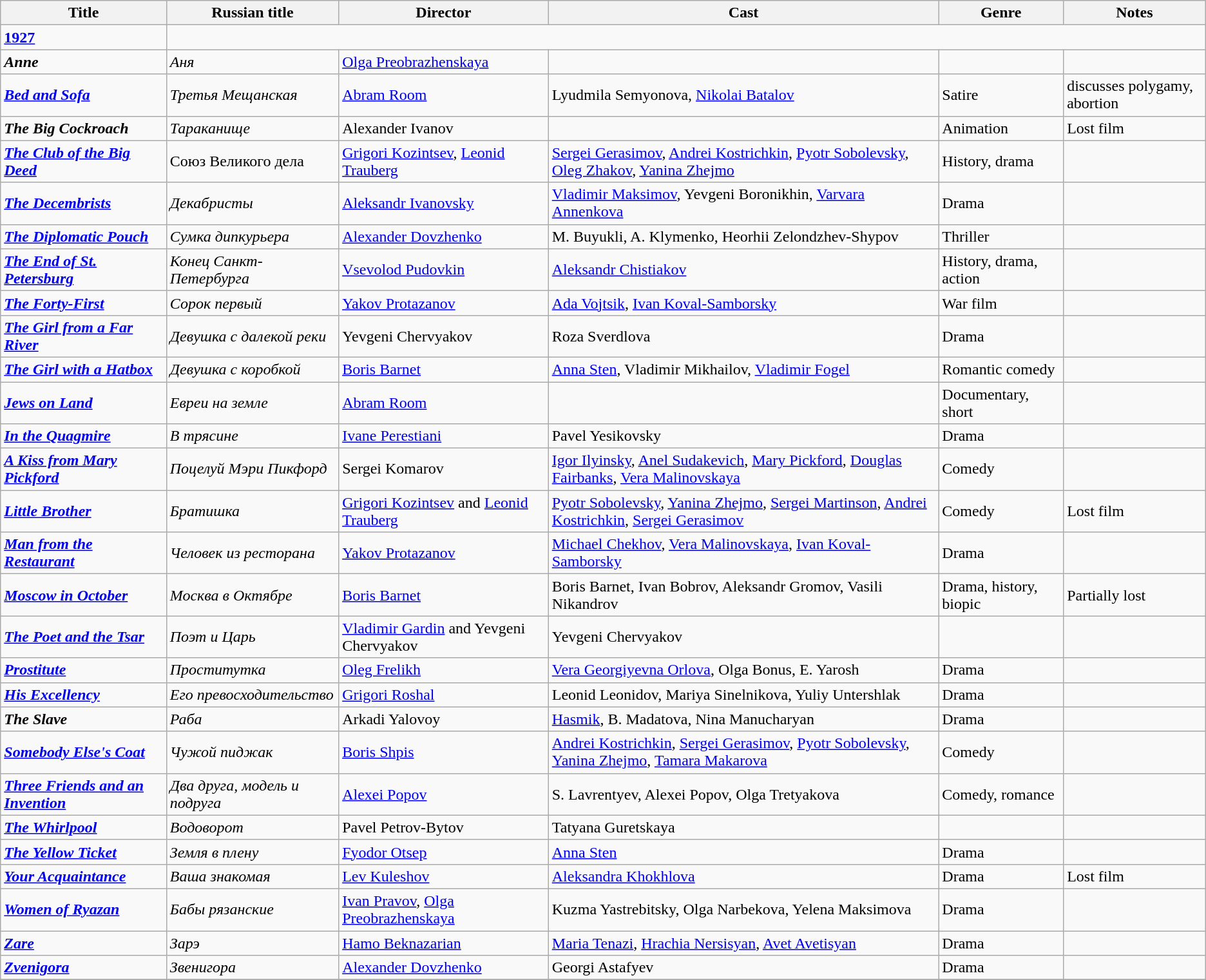<table class="wikitable">
<tr>
<th>Title</th>
<th>Russian title</th>
<th>Director</th>
<th>Cast</th>
<th>Genre</th>
<th>Notes</th>
</tr>
<tr>
<td><strong><a href='#'>1927</a></strong></td>
</tr>
<tr>
<td><strong><em>Anne</em></strong></td>
<td><em>Аня</em></td>
<td><a href='#'>Olga Preobrazhenskaya</a></td>
<td></td>
<td></td>
<td></td>
</tr>
<tr>
<td><strong><em><a href='#'>Bed and Sofa</a></em></strong></td>
<td><em>Третья Мещанская</em></td>
<td><a href='#'>Abram Room</a></td>
<td>Lyudmila Semyonova, <a href='#'>Nikolai Batalov</a></td>
<td>Satire</td>
<td>discusses polygamy, abortion</td>
</tr>
<tr>
<td><strong><em>The Big Cockroach</em></strong></td>
<td><em>Тараканище</em></td>
<td>Alexander Ivanov</td>
<td></td>
<td>Animation</td>
<td>Lost film</td>
</tr>
<tr>
<td><strong><em><a href='#'>The Club of the Big Deed</a></em></strong></td>
<td>Союз Великого дела</td>
<td><a href='#'>Grigori Kozintsev</a>, <a href='#'>Leonid Trauberg</a></td>
<td><a href='#'>Sergei Gerasimov</a>, <a href='#'>Andrei Kostrichkin</a>, <a href='#'>Pyotr Sobolevsky</a>, <a href='#'>Oleg Zhakov</a>, <a href='#'>Yanina Zhejmo</a></td>
<td>History, drama</td>
<td></td>
</tr>
<tr>
<td><strong><em><a href='#'>The Decembrists</a></em></strong></td>
<td><em>Декабристы</em></td>
<td><a href='#'>Aleksandr Ivanovsky</a></td>
<td><a href='#'>Vladimir Maksimov</a>, Yevgeni Boronikhin, <a href='#'>Varvara Annenkova</a></td>
<td>Drama</td>
<td></td>
</tr>
<tr>
<td><strong><em><a href='#'>The Diplomatic Pouch</a></em></strong></td>
<td><em>Сумка дипкурьера</em></td>
<td><a href='#'>Alexander Dovzhenko</a></td>
<td>M. Buyukli, A. Klymenko, Heorhii Zelondzhev-Shypov</td>
<td>Thriller</td>
<td></td>
</tr>
<tr>
<td><strong><em><a href='#'>The End of St. Petersburg</a></em></strong></td>
<td><em>Конец Санкт-Петербурга</em></td>
<td><a href='#'>Vsevolod Pudovkin</a></td>
<td><a href='#'>Aleksandr Chistiakov</a></td>
<td>History, drama, action</td>
<td></td>
</tr>
<tr>
<td><strong><em><a href='#'>The Forty-First</a></em></strong></td>
<td><em>Сорок первый</em></td>
<td><a href='#'>Yakov Protazanov</a></td>
<td><a href='#'>Ada Vojtsik</a>, <a href='#'>Ivan Koval-Samborsky</a></td>
<td>War film</td>
<td></td>
</tr>
<tr>
<td><strong><em><a href='#'>The Girl from a Far River</a></em></strong></td>
<td><em>Девушка с далекой реки</em></td>
<td>Yevgeni Chervyakov</td>
<td>Roza Sverdlova</td>
<td>Drama</td>
<td></td>
</tr>
<tr>
<td><strong><em><a href='#'>The Girl with a Hatbox</a></em></strong></td>
<td><em>Девушка с коробкой</em></td>
<td><a href='#'>Boris Barnet</a></td>
<td><a href='#'>Anna Sten</a>, Vladimir Mikhailov, <a href='#'>Vladimir Fogel</a></td>
<td>Romantic comedy</td>
<td></td>
</tr>
<tr>
<td><strong><em><a href='#'>Jews on Land</a></em></strong></td>
<td><em>Евреи на земле</em></td>
<td><a href='#'>Abram Room</a></td>
<td></td>
<td>Documentary, short</td>
<td></td>
</tr>
<tr>
<td><strong><em><a href='#'>In the Quagmire</a></em></strong></td>
<td><em>В трясине</em></td>
<td><a href='#'>Ivane Perestiani</a></td>
<td>Pavel Yesikovsky</td>
<td>Drama</td>
<td></td>
</tr>
<tr>
<td><strong><em><a href='#'>A Kiss from Mary Pickford</a></em></strong></td>
<td><em>Поцелуй Мэри Пикфорд</em></td>
<td>Sergei Komarov</td>
<td><a href='#'>Igor Ilyinsky</a>, <a href='#'>Anel Sudakevich</a>, <a href='#'>Mary Pickford</a>, <a href='#'>Douglas Fairbanks</a>, <a href='#'>Vera Malinovskaya</a></td>
<td>Comedy</td>
<td></td>
</tr>
<tr>
<td><strong><em><a href='#'>Little Brother</a></em></strong></td>
<td><em>Братишка</em></td>
<td><a href='#'>Grigori Kozintsev</a> and <a href='#'>Leonid Trauberg</a></td>
<td><a href='#'>Pyotr Sobolevsky</a>, <a href='#'>Yanina Zhejmo</a>, <a href='#'>Sergei Martinson</a>, <a href='#'>Andrei Kostrichkin</a>, <a href='#'>Sergei Gerasimov</a></td>
<td>Comedy</td>
<td>Lost film</td>
</tr>
<tr>
<td><strong><em><a href='#'>Man from the Restaurant</a></em></strong></td>
<td><em>Человек из ресторана</em></td>
<td><a href='#'>Yakov Protazanov</a></td>
<td><a href='#'>Michael Chekhov</a>, <a href='#'>Vera Malinovskaya</a>, <a href='#'>Ivan Koval-Samborsky</a></td>
<td>Drama</td>
<td></td>
</tr>
<tr>
<td><strong><em><a href='#'>Moscow in October</a></em></strong></td>
<td><em>Москва в Октябре</em></td>
<td><a href='#'>Boris Barnet</a></td>
<td>Boris Barnet, Ivan Bobrov, Aleksandr Gromov, Vasili Nikandrov</td>
<td>Drama, history, biopic</td>
<td>Partially lost</td>
</tr>
<tr>
<td><strong><em><a href='#'>The Poet and the Tsar</a></em></strong></td>
<td><em>Поэт и Царь</em></td>
<td><a href='#'>Vladimir Gardin</a> and Yevgeni Chervyakov</td>
<td>Yevgeni Chervyakov</td>
<td></td>
<td></td>
</tr>
<tr>
<td><strong><em><a href='#'>Prostitute</a></em></strong></td>
<td><em>Проститутка</em></td>
<td><a href='#'>Oleg Frelikh</a></td>
<td><a href='#'>Vera Georgiyevna Orlova</a>, Olga Bonus, E. Yarosh</td>
<td>Drama</td>
<td></td>
</tr>
<tr>
<td><strong><em><a href='#'>His Excellency</a></em></strong></td>
<td><em>Его превосходительство</em></td>
<td><a href='#'>Grigori Roshal</a></td>
<td>Leonid Leonidov, Mariya Sinelnikova, Yuliy Untershlak</td>
<td>Drama</td>
<td></td>
</tr>
<tr>
<td><strong><em>The Slave</em></strong></td>
<td><em>Раба</em></td>
<td>Arkadi Yalovoy</td>
<td><a href='#'>Hasmik</a>, B. Madatova, Nina Manucharyan</td>
<td>Drama</td>
<td></td>
</tr>
<tr>
<td><strong><em><a href='#'>Somebody Else's Coat</a></em></strong></td>
<td><em>Чужой пиджак</em></td>
<td><a href='#'>Boris Shpis</a></td>
<td><a href='#'>Andrei Kostrichkin</a>, <a href='#'>Sergei Gerasimov</a>, <a href='#'>Pyotr Sobolevsky</a>, <a href='#'>Yanina Zhejmo</a>, <a href='#'>Tamara Makarova</a></td>
<td>Comedy</td>
<td></td>
</tr>
<tr>
<td><strong><em><a href='#'>Three Friends and an Invention</a></em></strong></td>
<td><em>Два друга, модель и подруга</em></td>
<td><a href='#'>Alexei Popov</a></td>
<td>S. Lavrentyev, Alexei Popov, Olga Tretyakova</td>
<td>Comedy, romance</td>
<td></td>
</tr>
<tr>
<td><strong><em><a href='#'>The Whirlpool</a></em></strong></td>
<td><em>Водоворот</em></td>
<td>Pavel Petrov-Bytov</td>
<td>Tatyana Guretskaya</td>
<td></td>
<td></td>
</tr>
<tr>
<td><strong><em><a href='#'>The Yellow Ticket</a></em></strong></td>
<td><em>Земля в плену</em></td>
<td><a href='#'>Fyodor Otsep</a></td>
<td><a href='#'>Anna Sten</a></td>
<td>Drama</td>
<td></td>
</tr>
<tr>
<td><strong><em><a href='#'>Your Acquaintance</a></em></strong></td>
<td><em>Ваша знакомая</em></td>
<td><a href='#'>Lev Kuleshov</a></td>
<td><a href='#'>Aleksandra Khokhlova</a></td>
<td>Drama</td>
<td>Lost film</td>
</tr>
<tr>
<td><strong><em><a href='#'>Women of Ryazan</a></em></strong></td>
<td><em>Бабы рязанские</em></td>
<td><a href='#'>Ivan Pravov</a>, <a href='#'>Olga Preobrazhenskaya</a></td>
<td>Kuzma Yastrebitsky, Olga Narbekova, Yelena Maksimova</td>
<td>Drama</td>
<td></td>
</tr>
<tr>
<td><strong><em><a href='#'>Zare</a></em></strong></td>
<td><em>Зарэ</em></td>
<td><a href='#'>Hamo Beknazarian</a></td>
<td><a href='#'>Maria Tenazi</a>, <a href='#'>Hrachia Nersisyan</a>, <a href='#'>Avet Avetisyan</a></td>
<td>Drama</td>
<td></td>
</tr>
<tr>
<td><strong><em><a href='#'>Zvenigora</a></em></strong></td>
<td><em>Звeнигopа</em></td>
<td><a href='#'>Alexander Dovzhenko</a></td>
<td>Georgi Astafyev</td>
<td>Drama</td>
<td></td>
</tr>
<tr>
</tr>
</table>
